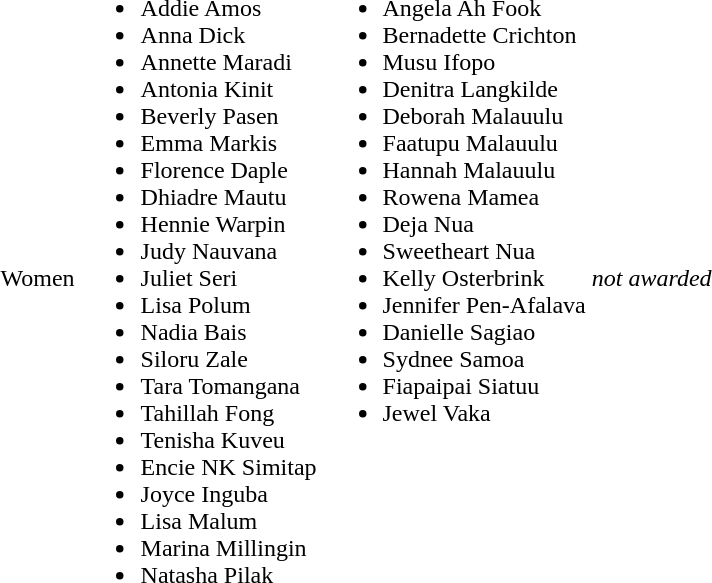<table>
<tr>
<td>Women</td>
<td style="vertical-align: top;"><br><ul><li>Addie  Amos</li><li>Anna Dick</li><li>Annette Maradi</li><li>Antonia  Kinit</li><li>Beverly  Pasen</li><li>Emma Markis</li><li>Florence Daple</li><li>Dhiadre Mautu</li><li>Hennie Warpin</li><li>Judy Nauvana</li><li>Juliet  Seri</li><li>Lisa Polum</li><li>Nadia Bais</li><li>Siloru  Zale</li><li>Tara  Tomangana</li><li>Tahillah Fong</li><li>Tenisha  Kuveu</li><li>Encie NK Simitap</li><li>Joyce Inguba</li><li>Lisa Malum</li><li>Marina Millingin</li><li>Natasha Pilak</li></ul></td>
<td style="vertical-align: top;"><br><ul><li>Angela  Ah Fook</li><li>Bernadette  Crichton</li><li>Musu  Ifopo</li><li>Denitra  Langkilde</li><li>Deborah  Malauulu</li><li>Faatupu  Malauulu</li><li>Hannah  Malauulu</li><li>Rowena Mamea</li><li>Deja  Nua</li><li>Sweetheart  Nua</li><li>Kelly  Osterbrink</li><li>Jennifer  Pen-Afalava</li><li>Danielle  Sagiao</li><li>Sydnee  Samoa</li><li>Fiapaipai  Siatuu</li><li>Jewel  Vaka</li></ul></td>
<td><em>not awarded</em></td>
</tr>
</table>
